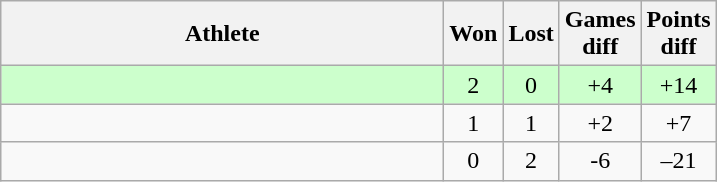<table class="wikitable">
<tr>
<th style="width:18em">Athlete</th>
<th>Won</th>
<th>Lost</th>
<th>Games<br>diff</th>
<th>Points<br>diff</th>
</tr>
<tr bgcolor="#ccffcc">
<td></td>
<td align="center">2</td>
<td align="center">0</td>
<td align="center">+4</td>
<td align="center">+14</td>
</tr>
<tr>
<td></td>
<td align="center">1</td>
<td align="center">1</td>
<td align="center">+2</td>
<td align="center">+7</td>
</tr>
<tr>
<td></td>
<td align="center">0</td>
<td align="center">2</td>
<td align="center">-6</td>
<td align="center">–21</td>
</tr>
</table>
